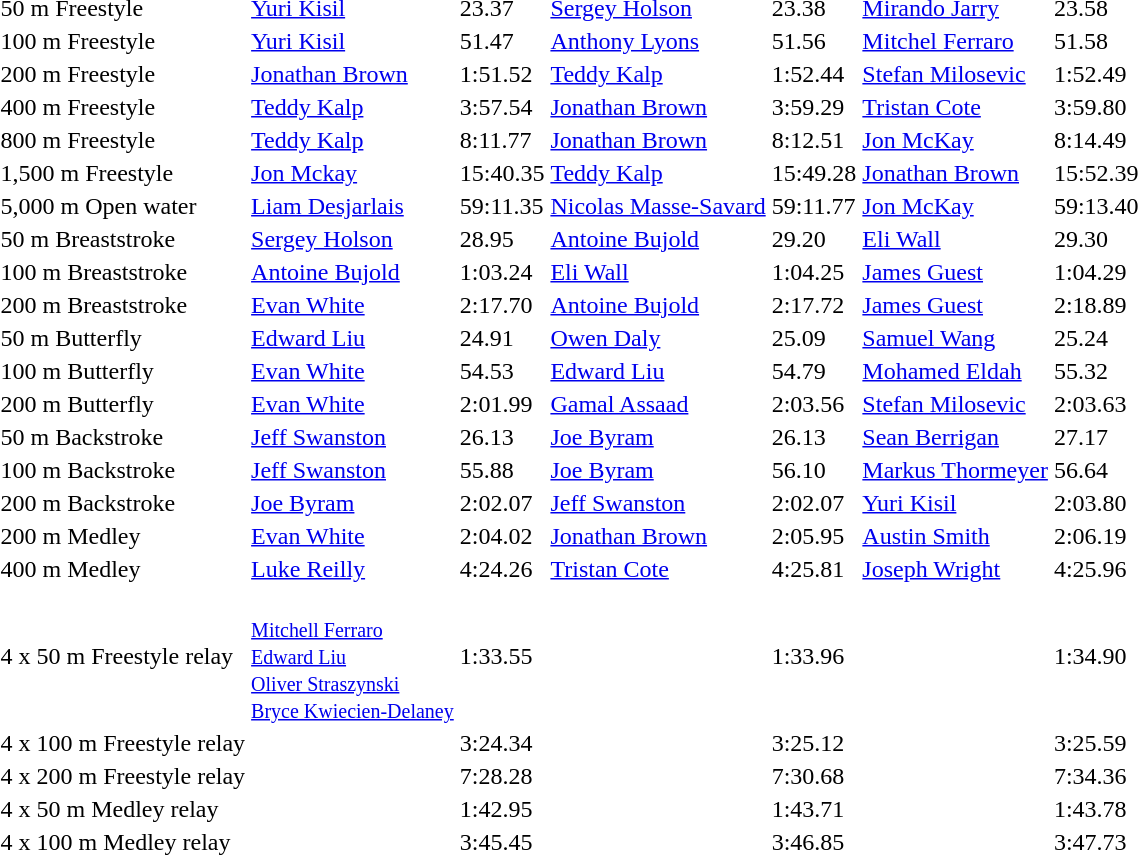<table>
<tr>
<td>50 m Freestyle</td>
<td><a href='#'>Yuri Kisil</a><br></td>
<td>23.37</td>
<td><a href='#'>Sergey Holson</a><br></td>
<td>23.38</td>
<td><a href='#'>Mirando Jarry</a><br></td>
<td>23.58</td>
</tr>
<tr>
<td>100 m Freestyle</td>
<td><a href='#'>Yuri Kisil</a><br> </td>
<td>51.47</td>
<td><a href='#'>Anthony Lyons</a><br> </td>
<td>51.56</td>
<td><a href='#'>Mitchel Ferraro</a><br> </td>
<td>51.58</td>
</tr>
<tr>
<td>200 m Freestyle</td>
<td><a href='#'>Jonathan Brown</a><br> </td>
<td>1:51.52</td>
<td><a href='#'>Teddy Kalp</a><br> </td>
<td>1:52.44</td>
<td><a href='#'>Stefan Milosevic</a><br> </td>
<td>1:52.49</td>
</tr>
<tr>
<td>400 m Freestyle</td>
<td><a href='#'>Teddy Kalp</a><br> </td>
<td>3:57.54</td>
<td><a href='#'>Jonathan Brown</a><br> </td>
<td>3:59.29</td>
<td><a href='#'>Tristan Cote</a><br> </td>
<td>3:59.80</td>
</tr>
<tr>
<td>800 m Freestyle</td>
<td><a href='#'>Teddy Kalp</a><br> </td>
<td>8:11.77</td>
<td><a href='#'>Jonathan Brown</a><br> </td>
<td>8:12.51</td>
<td><a href='#'>Jon McKay</a><br> </td>
<td>8:14.49</td>
</tr>
<tr>
<td>1,500 m Freestyle</td>
<td><a href='#'>Jon Mckay</a><br> </td>
<td>15:40.35</td>
<td><a href='#'>Teddy Kalp</a><br> </td>
<td>15:49.28</td>
<td><a href='#'>Jonathan Brown</a><br> </td>
<td>15:52.39</td>
</tr>
<tr>
<td>5,000 m Open water</td>
<td><a href='#'>Liam Desjarlais</a><br> </td>
<td>59:11.35</td>
<td><a href='#'>Nicolas Masse-Savard</a><br> </td>
<td>59:11.77</td>
<td><a href='#'>Jon McKay</a><br></td>
<td>59:13.40</td>
</tr>
<tr>
<td>50 m Breaststroke</td>
<td><a href='#'>Sergey Holson</a><br> </td>
<td>28.95</td>
<td><a href='#'>Antoine Bujold</a><br> </td>
<td>29.20</td>
<td><a href='#'>Eli Wall</a><br></td>
<td>29.30</td>
</tr>
<tr>
<td>100 m Breaststroke</td>
<td><a href='#'>Antoine Bujold</a><br> </td>
<td>1:03.24</td>
<td><a href='#'>Eli Wall</a><br> </td>
<td>1:04.25</td>
<td><a href='#'>James Guest</a><br> </td>
<td>1:04.29</td>
</tr>
<tr>
<td>200 m Breaststroke</td>
<td><a href='#'>Evan White</a><br> </td>
<td>2:17.70</td>
<td><a href='#'>Antoine Bujold</a><br> </td>
<td>2:17.72</td>
<td><a href='#'>James Guest</a><br> </td>
<td>2:18.89</td>
</tr>
<tr>
<td>50 m Butterfly</td>
<td><a href='#'>Edward Liu</a><br> </td>
<td>24.91</td>
<td><a href='#'>Owen Daly</a> <br> </td>
<td>25.09</td>
<td><a href='#'>Samuel Wang</a> <br> </td>
<td>25.24</td>
</tr>
<tr>
<td>100 m Butterfly</td>
<td><a href='#'>Evan White</a><br> </td>
<td>54.53</td>
<td><a href='#'>Edward Liu</a><br> </td>
<td>54.79</td>
<td><a href='#'>Mohamed Eldah</a><br> </td>
<td>55.32</td>
</tr>
<tr>
<td>200 m Butterfly</td>
<td><a href='#'>Evan White</a><br> </td>
<td>2:01.99</td>
<td><a href='#'>Gamal Assaad</a><br> </td>
<td>2:03.56</td>
<td><a href='#'>Stefan Milosevic</a><br> </td>
<td>2:03.63</td>
</tr>
<tr>
<td>50 m Backstroke</td>
<td><a href='#'>Jeff Swanston</a><br> </td>
<td>26.13</td>
<td><a href='#'>Joe Byram</a> <br> </td>
<td>26.13</td>
<td><a href='#'>Sean Berrigan</a><br> </td>
<td>27.17</td>
</tr>
<tr>
<td>100 m Backstroke</td>
<td><a href='#'>Jeff Swanston</a><br> </td>
<td>55.88</td>
<td><a href='#'>Joe Byram</a> <br> </td>
<td>56.10</td>
<td><a href='#'>Markus Thormeyer</a><br> </td>
<td>56.64</td>
</tr>
<tr>
<td>200 m Backstroke</td>
<td><a href='#'>Joe Byram</a> <br> </td>
<td>2:02.07</td>
<td><a href='#'>Jeff Swanston</a><br> </td>
<td>2:02.07</td>
<td><a href='#'>Yuri Kisil</a><br> </td>
<td>2:03.80</td>
</tr>
<tr>
<td>200 m Medley</td>
<td><a href='#'>Evan White</a><br> </td>
<td>2:04.02</td>
<td><a href='#'>Jonathan Brown</a><br> </td>
<td>2:05.95</td>
<td><a href='#'>Austin Smith</a><br> </td>
<td>2:06.19</td>
</tr>
<tr>
<td>400 m Medley</td>
<td><a href='#'>Luke Reilly</a> <br> </td>
<td>4:24.26</td>
<td><a href='#'>Tristan Cote</a> <br> </td>
<td>4:25.81</td>
<td><a href='#'>Joseph Wright</a> <br> </td>
<td>4:25.96</td>
</tr>
<tr>
<td>4 x 50 m Freestyle relay</td>
<td><br><small><a href='#'>Mitchell Ferraro</a><br><a href='#'>Edward Liu</a><br><a href='#'>Oliver Straszynski</a><br><a href='#'>Bryce Kwiecien-Delaney</a></small></td>
<td>1:33.55</td>
<td></td>
<td>1:33.96</td>
<td></td>
<td>1:34.90</td>
</tr>
<tr>
<td>4 x 100 m Freestyle relay</td>
<td></td>
<td>3:24.34</td>
<td></td>
<td>3:25.12</td>
<td></td>
<td>3:25.59</td>
</tr>
<tr>
<td>4 x 200 m Freestyle relay</td>
<td></td>
<td>7:28.28</td>
<td></td>
<td>7:30.68</td>
<td></td>
<td>7:34.36</td>
</tr>
<tr>
<td>4 x 50 m Medley relay</td>
<td></td>
<td>1:42.95</td>
<td></td>
<td>1:43.71</td>
<td></td>
<td>1:43.78</td>
</tr>
<tr>
<td>4 x 100 m Medley relay</td>
<td></td>
<td>3:45.45</td>
<td></td>
<td>3:46.85</td>
<td></td>
<td>3:47.73</td>
</tr>
</table>
